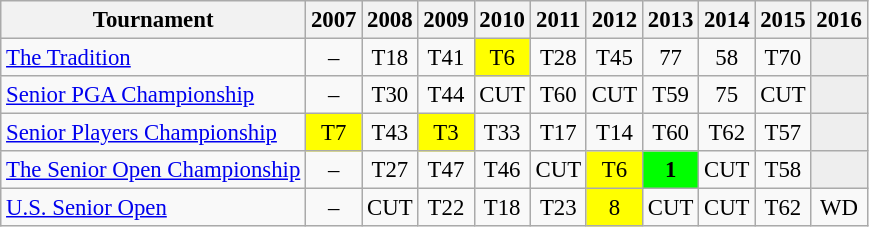<table class="wikitable" style="font-size:95%;text-align:center;">
<tr>
<th>Tournament</th>
<th>2007</th>
<th>2008</th>
<th>2009</th>
<th>2010</th>
<th>2011</th>
<th>2012</th>
<th>2013</th>
<th>2014</th>
<th>2015</th>
<th>2016</th>
</tr>
<tr>
<td align=left><a href='#'>The Tradition</a></td>
<td>–</td>
<td>T18</td>
<td>T41</td>
<td style="background:yellow;">T6</td>
<td>T28</td>
<td>T45</td>
<td>77</td>
<td>58</td>
<td>T70</td>
<td style="background:#eeeeee;"></td>
</tr>
<tr>
<td align=left><a href='#'>Senior PGA Championship</a></td>
<td>–</td>
<td>T30</td>
<td>T44</td>
<td>CUT</td>
<td>T60</td>
<td>CUT</td>
<td>T59</td>
<td>75</td>
<td>CUT</td>
<td style="background:#eeeeee;"></td>
</tr>
<tr>
<td align=left><a href='#'>Senior Players Championship</a></td>
<td style="background:yellow;">T7</td>
<td>T43</td>
<td style="background:yellow;">T3</td>
<td>T33</td>
<td>T17</td>
<td>T14</td>
<td>T60</td>
<td>T62</td>
<td>T57</td>
<td style="background:#eeeeee;"></td>
</tr>
<tr>
<td align=left><a href='#'>The Senior Open Championship</a></td>
<td>–</td>
<td>T27</td>
<td>T47</td>
<td>T46</td>
<td>CUT</td>
<td style="background:yellow;">T6</td>
<td style="background:lime;"><strong>1</strong></td>
<td>CUT</td>
<td>T58</td>
<td style="background:#eeeeee;"></td>
</tr>
<tr>
<td align=left><a href='#'>U.S. Senior Open</a></td>
<td>–</td>
<td>CUT</td>
<td>T22</td>
<td>T18</td>
<td>T23</td>
<td style="background:yellow;">8</td>
<td>CUT</td>
<td>CUT</td>
<td>T62</td>
<td>WD</td>
</tr>
</table>
